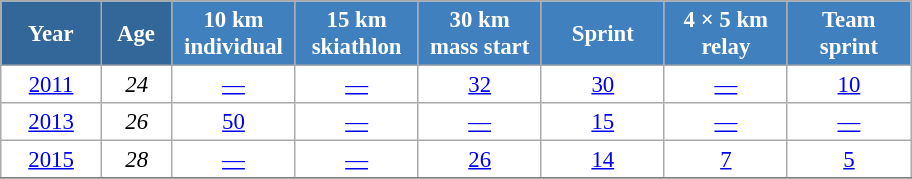<table class="wikitable" style="font-size:95%; text-align:center; border:grey solid 1px; border-collapse:collapse; background:#ffffff;">
<tr>
<th style="background-color:#369; color:white; width:60px;"> Year </th>
<th style="background-color:#369; color:white; width:40px;"> Age </th>
<th style="background-color:#4180be; color:white; width:75px;"> 10 km <br> individual </th>
<th style="background-color:#4180be; color:white; width:75px;"> 15 km <br> skiathlon </th>
<th style="background-color:#4180be; color:white; width:75px;"> 30 km <br> mass start </th>
<th style="background-color:#4180be; color:white; width:75px;"> Sprint </th>
<th style="background-color:#4180be; color:white; width:75px;"> 4 × 5 km <br> relay </th>
<th style="background-color:#4180be; color:white; width:75px;"> Team <br> sprint </th>
</tr>
<tr>
<td><a href='#'>2011</a></td>
<td><em>24</em></td>
<td><a href='#'>—</a></td>
<td><a href='#'>—</a></td>
<td><a href='#'>32</a></td>
<td><a href='#'>30</a></td>
<td><a href='#'>—</a></td>
<td><a href='#'>10</a></td>
</tr>
<tr>
<td><a href='#'>2013</a></td>
<td><em>26</em></td>
<td><a href='#'>50</a></td>
<td><a href='#'>—</a></td>
<td><a href='#'>—</a></td>
<td><a href='#'>15</a></td>
<td><a href='#'>—</a></td>
<td><a href='#'>—</a></td>
</tr>
<tr>
<td><a href='#'>2015</a></td>
<td><em>28</em></td>
<td><a href='#'>—</a></td>
<td><a href='#'>—</a></td>
<td><a href='#'>26</a></td>
<td><a href='#'>14</a></td>
<td><a href='#'>7</a></td>
<td><a href='#'>5</a></td>
</tr>
<tr>
</tr>
</table>
